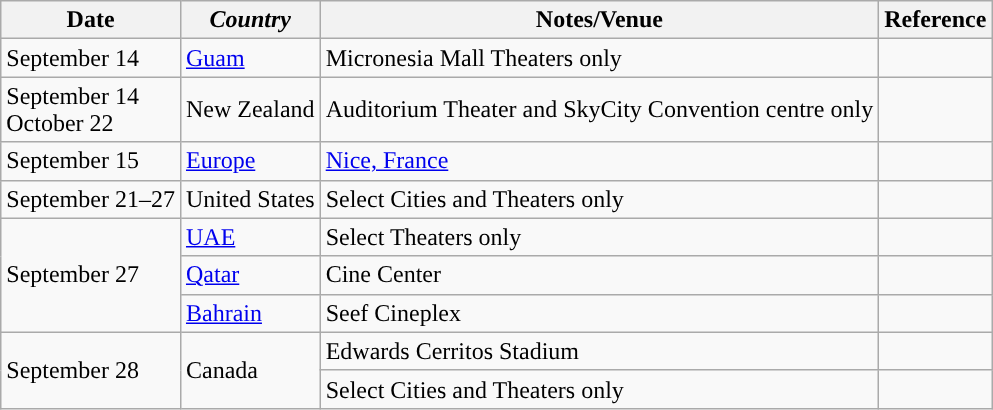<table class="wikitable">
<tr>
<th>Date</th>
<th><em>Country</em></th>
<th>Notes/Venue</th>
<th>Reference</th>
</tr>
<tr>
<td>September 14</td>
<td><a href='#'>Guam</a></td>
<td>Micronesia Mall Theaters only</td>
<td style="text-align:center;"></td>
</tr>
<tr>
<td>September 14<br>October 22</td>
<td>New Zealand</td>
<td>Auditorium Theater and SkyCity Convention centre only</td>
<td style="text-align:center;"></td>
</tr>
<tr>
<td>September 15</td>
<td><a href='#'>Europe</a></td>
<td><a href='#'>Nice, France</a></td>
<td style="text-align:center;"></td>
</tr>
<tr>
<td>September 21–27</td>
<td>United States</td>
<td>Select Cities and Theaters only</td>
<td style="text-align:center;"></td>
</tr>
<tr>
<td rowspan=3>September 27</td>
<td><a href='#'>UAE</a></td>
<td>Select Theaters only</td>
<td style="text-align:center;"></td>
</tr>
<tr>
<td><a href='#'>Qatar</a></td>
<td>Cine Center</td>
<td style="text-align:center;"></td>
</tr>
<tr>
<td><a href='#'>Bahrain</a></td>
<td>Seef Cineplex</td>
<td style="text-align:center;"></td>
</tr>
<tr>
<td rowspan=2>September 28</td>
<td rowspan=2>Canada</td>
<td>Edwards Cerritos Stadium</td>
<td style="text-align:center;"></td>
</tr>
<tr>
<td>Select Cities and Theaters only</td>
<td style="text-align:center;"></td>
</tr>
</table>
